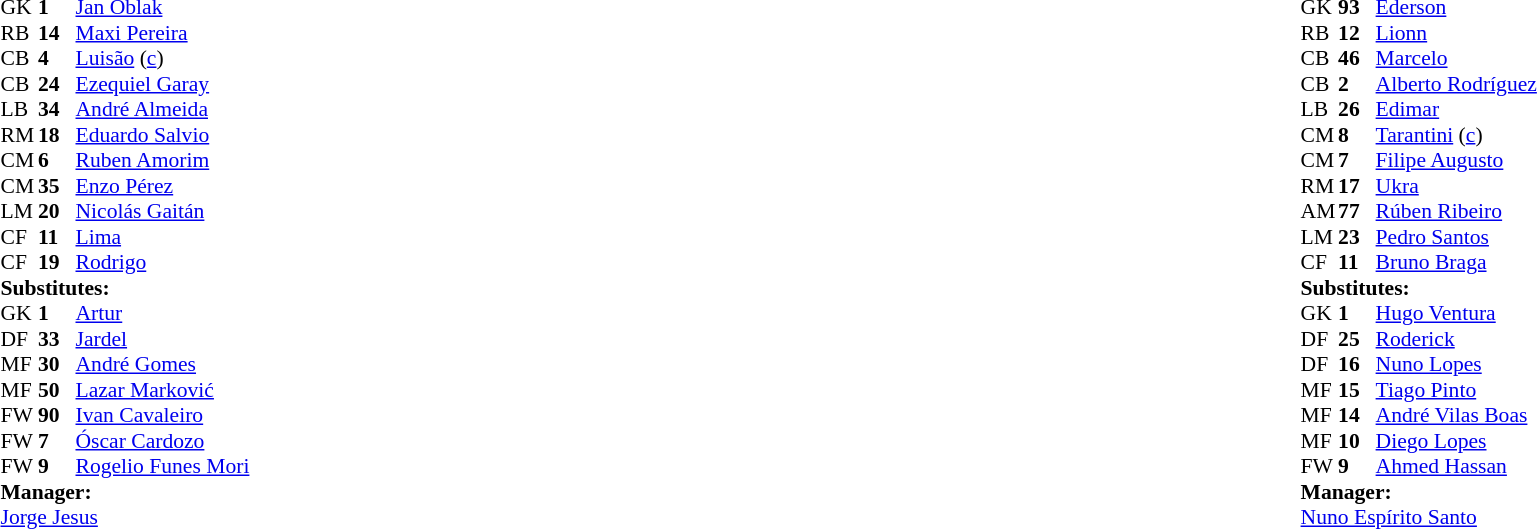<table width="100%">
<tr>
<td valign="top" width="50%"><br><table style="font-size: 90%" cellspacing="0" cellpadding="0">
<tr>
<td colspan="4"></td>
</tr>
<tr>
<th width=25></th>
<th width=25></th>
</tr>
<tr>
<td>GK</td>
<td><strong>1</strong></td>
<td> <a href='#'>Jan Oblak</a></td>
</tr>
<tr>
<td>RB</td>
<td><strong>14</strong></td>
<td> <a href='#'>Maxi Pereira</a></td>
</tr>
<tr>
<td>CB</td>
<td><strong>4</strong></td>
<td> <a href='#'>Luisão</a> (<a href='#'>c</a>)</td>
</tr>
<tr>
<td>CB</td>
<td><strong>24</strong></td>
<td> <a href='#'>Ezequiel Garay</a></td>
</tr>
<tr>
<td>LB</td>
<td><strong>34</strong></td>
<td> <a href='#'>André Almeida</a></td>
</tr>
<tr>
<td>RM</td>
<td><strong>18</strong></td>
<td> <a href='#'>Eduardo Salvio</a></td>
</tr>
<tr>
<td>CM</td>
<td><strong>6</strong></td>
<td> <a href='#'>Ruben Amorim</a></td>
<td></td>
<td></td>
</tr>
<tr>
<td>CM</td>
<td><strong>35</strong></td>
<td> <a href='#'>Enzo Pérez</a></td>
</tr>
<tr>
<td>LM</td>
<td><strong>20</strong></td>
<td> <a href='#'>Nicolás Gaitán</a></td>
<td></td>
<td></td>
</tr>
<tr>
<td>CF</td>
<td><strong>11</strong></td>
<td> <a href='#'>Lima</a></td>
<td></td>
<td></td>
</tr>
<tr>
<td>CF</td>
<td><strong>19</strong></td>
<td> <a href='#'>Rodrigo</a></td>
<td></td>
<td></td>
</tr>
<tr>
<td colspan=3><strong>Substitutes:</strong></td>
</tr>
<tr>
<td>GK</td>
<td><strong>1</strong></td>
<td> <a href='#'>Artur</a></td>
</tr>
<tr>
<td>DF</td>
<td><strong>33</strong></td>
<td> <a href='#'>Jardel</a></td>
</tr>
<tr>
<td>MF</td>
<td><strong>30</strong></td>
<td> <a href='#'>André Gomes</a></td>
<td></td>
<td></td>
</tr>
<tr>
<td>MF</td>
<td><strong>50</strong></td>
<td> <a href='#'>Lazar Marković</a></td>
<td></td>
<td></td>
</tr>
<tr>
<td>FW</td>
<td><strong>90</strong></td>
<td> <a href='#'>Ivan Cavaleiro</a></td>
</tr>
<tr>
<td>FW</td>
<td><strong>7</strong></td>
<td> <a href='#'>Óscar Cardozo</a></td>
<td></td>
<td></td>
</tr>
<tr>
<td>FW</td>
<td><strong>9</strong></td>
<td> <a href='#'>Rogelio Funes Mori</a></td>
</tr>
<tr>
<td colspan=3><strong>Manager:</strong></td>
</tr>
<tr>
<td colspan=4> <a href='#'>Jorge Jesus</a></td>
</tr>
</table>
</td>
<td valign="top"></td>
<td valign="top" width="50%"><br><table style="font-size: 90%" cellspacing="0" cellpadding="0" align=center>
<tr>
<td colspan="4"></td>
</tr>
<tr>
<th width=25></th>
<th width=25></th>
</tr>
<tr>
<td>GK</td>
<td><strong>93</strong></td>
<td> <a href='#'>Ederson</a></td>
</tr>
<tr>
<td>RB</td>
<td><strong>12</strong></td>
<td> <a href='#'>Lionn</a></td>
<td></td>
<td></td>
</tr>
<tr>
<td>CB</td>
<td><strong>46</strong></td>
<td> <a href='#'>Marcelo</a></td>
</tr>
<tr>
<td>CB</td>
<td><strong>2</strong></td>
<td> <a href='#'>Alberto Rodríguez</a></td>
</tr>
<tr>
<td>LB</td>
<td><strong>26</strong></td>
<td> <a href='#'>Edimar</a></td>
<td></td>
<td></td>
</tr>
<tr>
<td>CM</td>
<td><strong>8</strong></td>
<td> <a href='#'>Tarantini</a> (<a href='#'>c</a>)</td>
</tr>
<tr>
<td>CM</td>
<td><strong>7</strong></td>
<td> <a href='#'>Filipe Augusto</a></td>
</tr>
<tr>
<td>RM</td>
<td><strong>17</strong></td>
<td> <a href='#'>Ukra</a></td>
</tr>
<tr>
<td>AM</td>
<td><strong>77</strong></td>
<td> <a href='#'>Rúben Ribeiro</a></td>
<td></td>
<td></td>
</tr>
<tr>
<td>LM</td>
<td><strong>23</strong></td>
<td> <a href='#'>Pedro Santos</a></td>
<td></td>
<td></td>
</tr>
<tr>
<td>CF</td>
<td><strong>11</strong></td>
<td> <a href='#'>Bruno Braga</a></td>
<td></td>
<td></td>
</tr>
<tr>
<td colspan=3><strong>Substitutes:</strong></td>
</tr>
<tr>
<td>GK</td>
<td><strong>1</strong></td>
<td> <a href='#'>Hugo Ventura</a></td>
</tr>
<tr>
<td>DF</td>
<td><strong>25</strong></td>
<td> <a href='#'>Roderick</a></td>
</tr>
<tr>
<td>DF</td>
<td><strong>16</strong></td>
<td> <a href='#'>Nuno Lopes</a></td>
</tr>
<tr>
<td>MF</td>
<td><strong>15</strong></td>
<td> <a href='#'>Tiago Pinto</a></td>
</tr>
<tr>
<td>MF</td>
<td><strong>14</strong></td>
<td> <a href='#'>André Vilas Boas</a></td>
<td></td>
<td></td>
</tr>
<tr>
<td>MF</td>
<td><strong>10</strong></td>
<td> <a href='#'>Diego Lopes</a></td>
<td></td>
<td></td>
</tr>
<tr>
<td>FW</td>
<td><strong>9</strong></td>
<td> <a href='#'>Ahmed Hassan</a></td>
<td></td>
<td></td>
</tr>
<tr>
<td colspan=3><strong>Manager:</strong></td>
</tr>
<tr>
<td colspan=4> <a href='#'>Nuno Espírito Santo</a></td>
</tr>
</table>
</td>
</tr>
</table>
